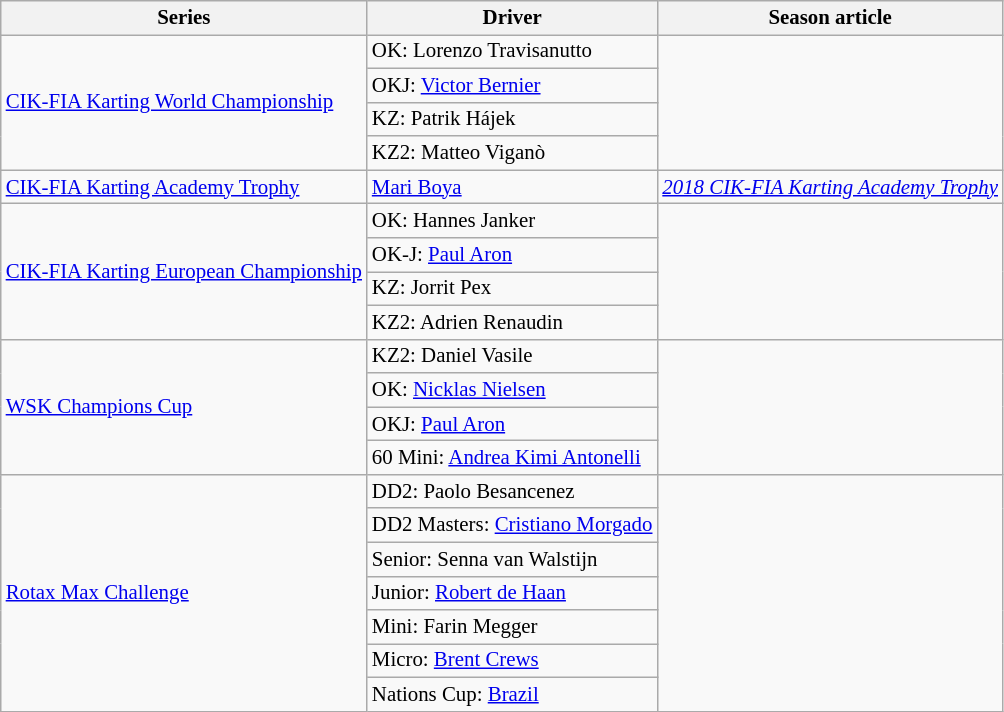<table class="wikitable" style="font-size: 87%;">
<tr>
<th>Series</th>
<th>Driver</th>
<th>Season article</th>
</tr>
<tr>
<td rowspan=4><a href='#'>CIK-FIA Karting World Championship</a></td>
<td>OK:  Lorenzo Travisanutto</td>
<td rowspan=4></td>
</tr>
<tr>
<td>OKJ:  <a href='#'>Victor Bernier</a></td>
</tr>
<tr>
<td>KZ:  Patrik Hájek</td>
</tr>
<tr>
<td>KZ2:  Matteo Viganò</td>
</tr>
<tr>
<td><a href='#'>CIK-FIA Karting Academy Trophy</a></td>
<td> <a href='#'>Mari Boya</a></td>
<td><em><a href='#'>2018 CIK-FIA Karting Academy Trophy</a></em></td>
</tr>
<tr>
<td rowspan=4><a href='#'>CIK-FIA Karting European Championship</a></td>
<td>OK:  Hannes Janker</td>
<td rowspan=4></td>
</tr>
<tr>
<td>OK-J:  <a href='#'>Paul Aron</a></td>
</tr>
<tr>
<td>KZ:  Jorrit Pex</td>
</tr>
<tr>
<td>KZ2:  Adrien Renaudin</td>
</tr>
<tr>
<td rowspan=4><a href='#'>WSK Champions Cup</a></td>
<td>KZ2:  Daniel Vasile</td>
<td rowspan=4></td>
</tr>
<tr>
<td>OK:  <a href='#'>Nicklas Nielsen</a></td>
</tr>
<tr>
<td>OKJ:  <a href='#'>Paul Aron</a></td>
</tr>
<tr>
<td>60 Mini:  <a href='#'>Andrea Kimi Antonelli</a></td>
</tr>
<tr>
<td rowspan=7><a href='#'>Rotax Max Challenge</a></td>
<td>DD2:  Paolo Besancenez</td>
<td rowspan=7></td>
</tr>
<tr>
<td>DD2 Masters:  <a href='#'>Cristiano Morgado</a></td>
</tr>
<tr>
<td>Senior:  Senna van Walstijn</td>
</tr>
<tr>
<td>Junior:  <a href='#'>Robert de Haan</a></td>
</tr>
<tr>
<td>Mini:  Farin Megger</td>
</tr>
<tr>
<td>Micro:  <a href='#'>Brent Crews</a></td>
</tr>
<tr>
<td>Nations Cup:  <a href='#'>Brazil</a></td>
</tr>
</table>
